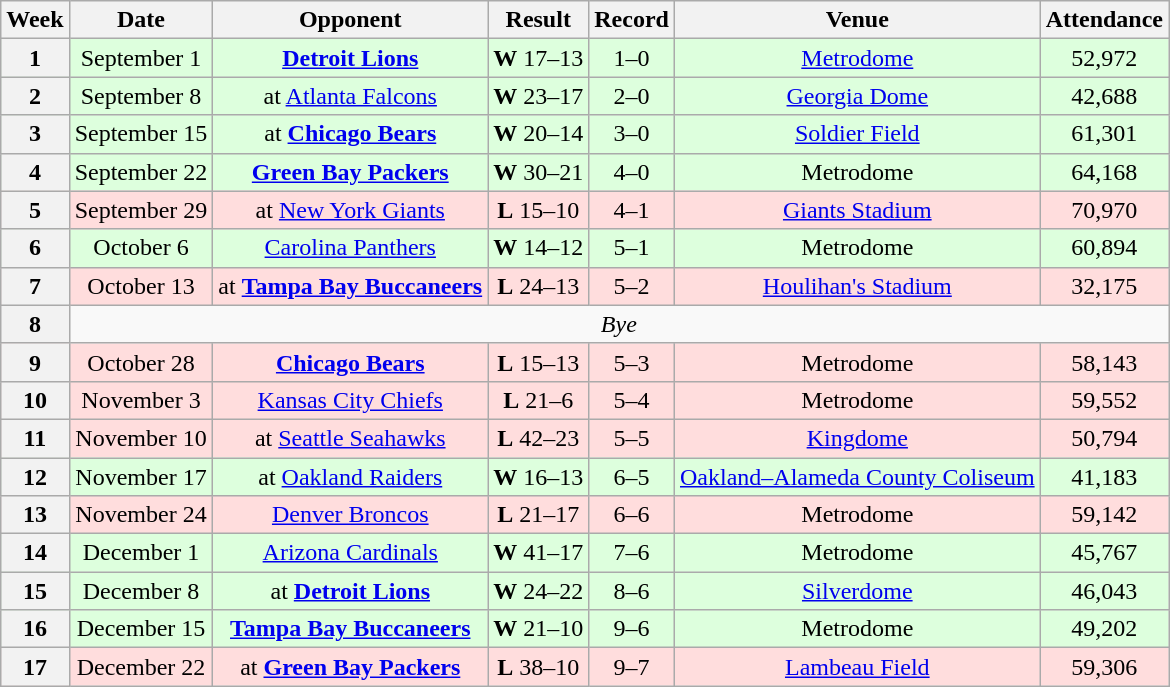<table class="wikitable" style="text-align:center">
<tr>
<th>Week</th>
<th>Date</th>
<th>Opponent</th>
<th>Result</th>
<th>Record</th>
<th>Venue</th>
<th>Attendance</th>
</tr>
<tr style="background:#ddffdd">
<th>1</th>
<td>September 1</td>
<td><strong><a href='#'>Detroit Lions</a></strong></td>
<td><strong>W</strong> 17–13</td>
<td>1–0</td>
<td><a href='#'>Metrodome</a></td>
<td>52,972</td>
</tr>
<tr style="background:#ddffdd">
<th>2</th>
<td>September 8</td>
<td>at <a href='#'>Atlanta Falcons</a></td>
<td><strong>W</strong> 23–17</td>
<td>2–0</td>
<td><a href='#'>Georgia Dome</a></td>
<td>42,688</td>
</tr>
<tr style="background:#ddffdd">
<th>3</th>
<td>September 15</td>
<td>at <strong><a href='#'>Chicago Bears</a></strong></td>
<td><strong>W</strong> 20–14</td>
<td>3–0</td>
<td><a href='#'>Soldier Field</a></td>
<td>61,301</td>
</tr>
<tr style="background:#ddffdd">
<th>4</th>
<td>September 22</td>
<td><strong><a href='#'>Green Bay Packers</a></strong></td>
<td><strong>W</strong> 30–21</td>
<td>4–0</td>
<td>Metrodome</td>
<td>64,168</td>
</tr>
<tr style="background:#ffdddd">
<th>5</th>
<td>September 29</td>
<td>at <a href='#'>New York Giants</a></td>
<td><strong>L</strong> 15–10</td>
<td>4–1</td>
<td><a href='#'>Giants Stadium</a></td>
<td>70,970</td>
</tr>
<tr style="background:#ddffdd">
<th>6</th>
<td>October 6</td>
<td><a href='#'>Carolina Panthers</a></td>
<td><strong>W</strong> 14–12</td>
<td>5–1</td>
<td>Metrodome</td>
<td>60,894</td>
</tr>
<tr style="background:#ffdddd">
<th>7</th>
<td>October 13</td>
<td>at <strong><a href='#'>Tampa Bay Buccaneers</a></strong></td>
<td><strong>L</strong> 24–13</td>
<td>5–2</td>
<td><a href='#'>Houlihan's Stadium</a></td>
<td>32,175</td>
</tr>
<tr>
<th>8</th>
<td colspan="6"><em>Bye</em></td>
</tr>
<tr style="background:#ffdddd">
<th>9</th>
<td>October 28</td>
<td><strong><a href='#'>Chicago Bears</a></strong></td>
<td><strong>L</strong> 15–13</td>
<td>5–3</td>
<td>Metrodome</td>
<td>58,143</td>
</tr>
<tr style="background:#ffdddd">
<th>10</th>
<td>November 3</td>
<td><a href='#'>Kansas City Chiefs</a></td>
<td><strong>L</strong> 21–6</td>
<td>5–4</td>
<td>Metrodome</td>
<td>59,552</td>
</tr>
<tr style="background:#ffdddd">
<th>11</th>
<td>November 10</td>
<td>at <a href='#'>Seattle Seahawks</a></td>
<td><strong>L</strong> 42–23</td>
<td>5–5</td>
<td><a href='#'>Kingdome</a></td>
<td>50,794</td>
</tr>
<tr style="background:#ddffdd">
<th>12</th>
<td>November 17</td>
<td>at <a href='#'>Oakland Raiders</a></td>
<td><strong>W</strong> 16–13 </td>
<td>6–5</td>
<td><a href='#'>Oakland–Alameda County Coliseum</a></td>
<td>41,183</td>
</tr>
<tr style="background:#ffdddd">
<th>13</th>
<td>November 24</td>
<td><a href='#'>Denver Broncos</a></td>
<td><strong>L</strong> 21–17</td>
<td>6–6</td>
<td>Metrodome</td>
<td>59,142</td>
</tr>
<tr style="background:#ddffdd">
<th>14</th>
<td>December 1</td>
<td><a href='#'>Arizona Cardinals</a></td>
<td><strong>W</strong> 41–17</td>
<td>7–6</td>
<td>Metrodome</td>
<td>45,767</td>
</tr>
<tr style="background:#ddffdd">
<th>15</th>
<td>December 8</td>
<td>at <strong><a href='#'>Detroit Lions</a></strong></td>
<td><strong>W</strong> 24–22</td>
<td>8–6</td>
<td><a href='#'>Silverdome</a></td>
<td>46,043</td>
</tr>
<tr style="background:#ddffdd">
<th>16</th>
<td>December 15</td>
<td><strong><a href='#'>Tampa Bay Buccaneers</a></strong></td>
<td><strong>W</strong> 21–10</td>
<td>9–6</td>
<td>Metrodome</td>
<td>49,202</td>
</tr>
<tr style="background:#ffdddd">
<th>17</th>
<td>December 22</td>
<td>at <strong><a href='#'>Green Bay Packers</a></strong></td>
<td><strong>L</strong> 38–10</td>
<td>9–7</td>
<td><a href='#'>Lambeau Field</a></td>
<td>59,306</td>
</tr>
</table>
